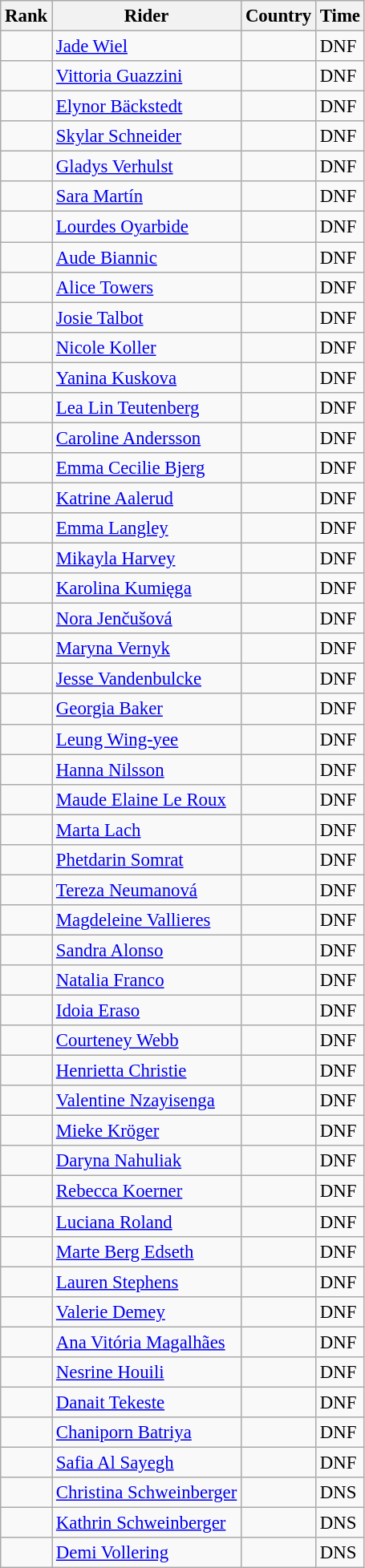<table class="wikitable sortable" style="font-size:95%; text-align:left;">
<tr>
<th>Rank</th>
<th>Rider</th>
<th>Country</th>
<th>Time</th>
</tr>
<tr>
<td></td>
<td><a href='#'>Jade Wiel</a></td>
<td></td>
<td>DNF</td>
</tr>
<tr>
<td></td>
<td><a href='#'>Vittoria Guazzini</a></td>
<td></td>
<td>DNF</td>
</tr>
<tr>
<td></td>
<td><a href='#'>Elynor Bäckstedt</a></td>
<td></td>
<td>DNF</td>
</tr>
<tr>
<td></td>
<td><a href='#'>Skylar Schneider</a></td>
<td></td>
<td>DNF</td>
</tr>
<tr>
<td></td>
<td><a href='#'>Gladys Verhulst</a></td>
<td></td>
<td>DNF</td>
</tr>
<tr>
<td></td>
<td><a href='#'>Sara Martín</a></td>
<td></td>
<td>DNF</td>
</tr>
<tr>
<td></td>
<td><a href='#'>Lourdes Oyarbide</a></td>
<td></td>
<td>DNF</td>
</tr>
<tr>
<td></td>
<td><a href='#'>Aude Biannic</a></td>
<td></td>
<td>DNF</td>
</tr>
<tr>
<td></td>
<td><a href='#'>Alice Towers</a></td>
<td></td>
<td>DNF</td>
</tr>
<tr>
<td></td>
<td><a href='#'>Josie Talbot</a></td>
<td></td>
<td>DNF</td>
</tr>
<tr>
<td></td>
<td><a href='#'>Nicole Koller</a></td>
<td></td>
<td>DNF</td>
</tr>
<tr>
<td></td>
<td><a href='#'>Yanina Kuskova</a></td>
<td></td>
<td>DNF</td>
</tr>
<tr>
<td></td>
<td><a href='#'>Lea Lin Teutenberg</a></td>
<td></td>
<td>DNF</td>
</tr>
<tr>
<td></td>
<td><a href='#'>Caroline Andersson</a></td>
<td></td>
<td>DNF</td>
</tr>
<tr>
<td></td>
<td><a href='#'>Emma Cecilie Bjerg</a></td>
<td></td>
<td>DNF</td>
</tr>
<tr>
<td></td>
<td><a href='#'>Katrine Aalerud</a></td>
<td></td>
<td>DNF</td>
</tr>
<tr>
<td></td>
<td><a href='#'>Emma Langley</a></td>
<td></td>
<td>DNF</td>
</tr>
<tr>
<td></td>
<td><a href='#'>Mikayla Harvey</a></td>
<td></td>
<td>DNF</td>
</tr>
<tr>
<td></td>
<td><a href='#'>Karolina Kumięga</a></td>
<td></td>
<td>DNF</td>
</tr>
<tr>
<td></td>
<td><a href='#'>Nora Jenčušová</a></td>
<td></td>
<td>DNF</td>
</tr>
<tr>
<td></td>
<td><a href='#'>Maryna Vernyk</a></td>
<td></td>
<td>DNF</td>
</tr>
<tr>
<td></td>
<td><a href='#'>Jesse Vandenbulcke</a></td>
<td></td>
<td>DNF</td>
</tr>
<tr>
<td></td>
<td><a href='#'>Georgia Baker</a></td>
<td></td>
<td>DNF</td>
</tr>
<tr>
<td></td>
<td><a href='#'>Leung Wing-yee</a></td>
<td></td>
<td>DNF</td>
</tr>
<tr>
<td></td>
<td><a href='#'>Hanna Nilsson</a></td>
<td></td>
<td>DNF</td>
</tr>
<tr>
<td></td>
<td><a href='#'>Maude Elaine Le Roux</a></td>
<td></td>
<td>DNF</td>
</tr>
<tr>
<td></td>
<td><a href='#'>Marta Lach</a></td>
<td></td>
<td>DNF</td>
</tr>
<tr>
<td></td>
<td><a href='#'>Phetdarin Somrat</a></td>
<td></td>
<td>DNF</td>
</tr>
<tr>
<td></td>
<td><a href='#'>Tereza Neumanová</a></td>
<td></td>
<td>DNF</td>
</tr>
<tr>
<td></td>
<td><a href='#'>Magdeleine Vallieres</a></td>
<td></td>
<td>DNF</td>
</tr>
<tr>
<td></td>
<td><a href='#'>Sandra Alonso</a></td>
<td></td>
<td>DNF</td>
</tr>
<tr>
<td></td>
<td><a href='#'>Natalia Franco</a></td>
<td></td>
<td>DNF</td>
</tr>
<tr>
<td></td>
<td><a href='#'>Idoia Eraso</a></td>
<td></td>
<td>DNF</td>
</tr>
<tr>
<td></td>
<td><a href='#'>Courteney Webb</a></td>
<td></td>
<td>DNF</td>
</tr>
<tr>
<td></td>
<td><a href='#'>Henrietta Christie</a></td>
<td></td>
<td>DNF</td>
</tr>
<tr>
<td></td>
<td><a href='#'>Valentine Nzayisenga</a></td>
<td></td>
<td>DNF</td>
</tr>
<tr>
<td></td>
<td><a href='#'>Mieke Kröger</a></td>
<td></td>
<td>DNF</td>
</tr>
<tr>
<td></td>
<td><a href='#'>Daryna Nahuliak</a></td>
<td></td>
<td>DNF</td>
</tr>
<tr>
<td></td>
<td><a href='#'>Rebecca Koerner</a></td>
<td></td>
<td>DNF</td>
</tr>
<tr>
<td></td>
<td><a href='#'>Luciana Roland</a></td>
<td></td>
<td>DNF</td>
</tr>
<tr>
<td></td>
<td><a href='#'>Marte Berg Edseth</a></td>
<td></td>
<td>DNF</td>
</tr>
<tr>
<td></td>
<td><a href='#'>Lauren Stephens</a></td>
<td></td>
<td>DNF</td>
</tr>
<tr>
<td></td>
<td><a href='#'>Valerie Demey</a></td>
<td></td>
<td>DNF</td>
</tr>
<tr>
<td></td>
<td><a href='#'>Ana Vitória Magalhães</a></td>
<td></td>
<td>DNF</td>
</tr>
<tr>
<td></td>
<td><a href='#'>Nesrine Houili</a></td>
<td></td>
<td>DNF</td>
</tr>
<tr>
<td></td>
<td><a href='#'>Danait Tekeste</a></td>
<td></td>
<td>DNF</td>
</tr>
<tr>
<td></td>
<td><a href='#'>Chaniporn Batriya</a></td>
<td></td>
<td>DNF</td>
</tr>
<tr>
<td></td>
<td><a href='#'>Safia Al Sayegh</a></td>
<td></td>
<td>DNF</td>
</tr>
<tr>
<td></td>
<td><a href='#'>Christina Schweinberger</a></td>
<td></td>
<td>DNS</td>
</tr>
<tr>
<td></td>
<td><a href='#'>Kathrin Schweinberger</a></td>
<td></td>
<td>DNS</td>
</tr>
<tr>
<td></td>
<td><a href='#'>Demi Vollering</a></td>
<td></td>
<td>DNS</td>
</tr>
</table>
